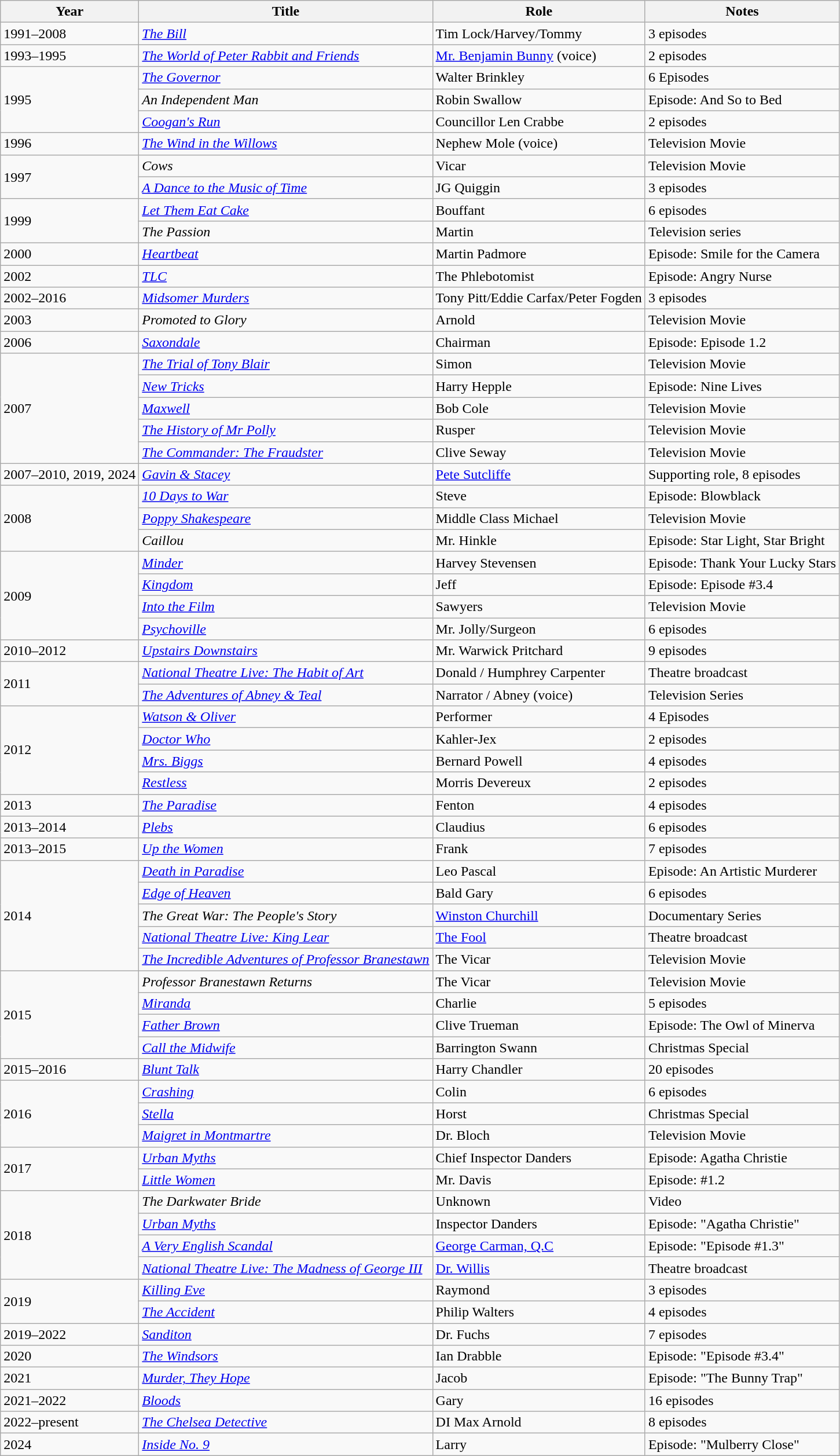<table class="wikitable sortable">
<tr>
<th>Year</th>
<th>Title</th>
<th>Role</th>
<th class="unsortable">Notes</th>
</tr>
<tr>
<td>1991–2008</td>
<td><em><a href='#'>The Bill</a></em></td>
<td>Tim Lock/Harvey/Tommy</td>
<td>3 episodes</td>
</tr>
<tr>
<td>1993–1995</td>
<td><em><a href='#'>The World of Peter Rabbit and Friends</a></em></td>
<td><a href='#'>Mr. Benjamin Bunny</a> (voice)</td>
<td>2 episodes</td>
</tr>
<tr>
<td rowspan="3">1995</td>
<td><em><a href='#'>The Governor</a></em></td>
<td>Walter Brinkley</td>
<td>6 Episodes</td>
</tr>
<tr>
<td><em>An Independent Man</em></td>
<td>Robin Swallow</td>
<td>Episode: And So to Bed</td>
</tr>
<tr>
<td><em><a href='#'>Coogan's Run</a></em></td>
<td>Councillor Len Crabbe</td>
<td>2 episodes</td>
</tr>
<tr>
<td>1996</td>
<td><em><a href='#'>The Wind in the Willows</a></em></td>
<td>Nephew Mole (voice)</td>
<td>Television Movie</td>
</tr>
<tr>
<td rowspan="2">1997</td>
<td><em>Cows</em></td>
<td>Vicar</td>
<td>Television Movie</td>
</tr>
<tr>
<td><em><a href='#'>A Dance to the Music of Time</a></em></td>
<td>JG Quiggin</td>
<td>3 episodes</td>
</tr>
<tr>
<td rowspan="2">1999</td>
<td><em><a href='#'>Let Them Eat Cake</a></em></td>
<td>Bouffant</td>
<td>6 episodes</td>
</tr>
<tr>
<td><em>The Passion</em></td>
<td>Martin</td>
<td>Television series</td>
</tr>
<tr>
<td>2000</td>
<td><em><a href='#'>Heartbeat</a></em></td>
<td>Martin Padmore</td>
<td>Episode: Smile for the Camera</td>
</tr>
<tr>
<td>2002</td>
<td><em><a href='#'>TLC</a></em></td>
<td>The Phlebotomist</td>
<td>Episode: Angry Nurse</td>
</tr>
<tr>
<td>2002–2016</td>
<td><em><a href='#'>Midsomer Murders</a></em></td>
<td>Tony Pitt/Eddie Carfax/Peter Fogden</td>
<td>3 episodes</td>
</tr>
<tr>
<td>2003</td>
<td><em>Promoted to Glory</em></td>
<td>Arnold</td>
<td>Television Movie</td>
</tr>
<tr>
<td>2006</td>
<td><em><a href='#'>Saxondale</a></em></td>
<td>Chairman</td>
<td>Episode: Episode 1.2</td>
</tr>
<tr>
<td rowspan="5">2007</td>
<td><em><a href='#'>The Trial of Tony Blair</a></em></td>
<td>Simon</td>
<td>Television Movie</td>
</tr>
<tr>
<td><em><a href='#'>New Tricks</a></em></td>
<td>Harry Hepple</td>
<td>Episode: Nine Lives</td>
</tr>
<tr>
<td><em><a href='#'>Maxwell</a></em></td>
<td>Bob Cole</td>
<td>Television Movie</td>
</tr>
<tr>
<td><em><a href='#'>The History of Mr Polly</a></em></td>
<td>Rusper</td>
<td>Television Movie</td>
</tr>
<tr>
<td><em><a href='#'>The Commander: The Fraudster</a></em></td>
<td>Clive Seway</td>
<td>Television Movie</td>
</tr>
<tr>
<td>2007–2010, 2019, 2024</td>
<td><em><a href='#'>Gavin & Stacey</a></em></td>
<td><a href='#'>Pete Sutcliffe</a></td>
<td>Supporting role, 8 episodes</td>
</tr>
<tr>
<td rowspan="3">2008</td>
<td><em><a href='#'>10 Days to War</a></em></td>
<td>Steve</td>
<td>Episode: Blowblack</td>
</tr>
<tr>
<td><em><a href='#'>Poppy Shakespeare</a></em></td>
<td>Middle Class Michael</td>
<td>Television Movie</td>
</tr>
<tr>
<td><em>Caillou</em></td>
<td>Mr. Hinkle</td>
<td>Episode: Star Light, Star Bright</td>
</tr>
<tr>
<td rowspan="4">2009</td>
<td><em><a href='#'>Minder</a></em></td>
<td>Harvey Stevensen</td>
<td>Episode: Thank Your Lucky Stars</td>
</tr>
<tr>
<td><em><a href='#'>Kingdom</a></em></td>
<td>Jeff</td>
<td>Episode: Episode #3.4</td>
</tr>
<tr>
<td><em><a href='#'>Into the Film</a></em></td>
<td>Sawyers</td>
<td>Television Movie</td>
</tr>
<tr>
<td><em><a href='#'>Psychoville</a></em></td>
<td>Mr. Jolly/Surgeon</td>
<td>6 episodes</td>
</tr>
<tr>
<td>2010–2012</td>
<td><em><a href='#'>Upstairs Downstairs</a></em></td>
<td>Mr. Warwick Pritchard</td>
<td>9 episodes</td>
</tr>
<tr>
<td rowspan="2">2011</td>
<td><em><a href='#'>National Theatre Live: The Habit of Art</a></em></td>
<td>Donald / Humphrey Carpenter</td>
<td>Theatre broadcast</td>
</tr>
<tr>
<td><em><a href='#'>The Adventures of Abney & Teal</a></em></td>
<td>Narrator / Abney (voice)</td>
<td>Television Series</td>
</tr>
<tr>
<td rowspan="4">2012</td>
<td><em><a href='#'>Watson & Oliver</a></em></td>
<td>Performer</td>
<td>4 Episodes</td>
</tr>
<tr>
<td><em><a href='#'>Doctor Who</a></em></td>
<td>Kahler-Jex</td>
<td>2 episodes</td>
</tr>
<tr>
<td><em><a href='#'>Mrs. Biggs</a></em></td>
<td>Bernard Powell</td>
<td>4 episodes</td>
</tr>
<tr>
<td><em><a href='#'>Restless</a></em></td>
<td>Morris Devereux</td>
<td>2 episodes</td>
</tr>
<tr>
<td>2013</td>
<td><em><a href='#'>The Paradise</a></em></td>
<td>Fenton</td>
<td>4 episodes</td>
</tr>
<tr>
<td>2013–2014</td>
<td><em><a href='#'>Plebs</a></em></td>
<td>Claudius</td>
<td>6 episodes</td>
</tr>
<tr>
<td>2013–2015</td>
<td><em><a href='#'>Up the Women</a></em></td>
<td>Frank</td>
<td>7 episodes</td>
</tr>
<tr>
<td rowspan="5">2014</td>
<td><em><a href='#'>Death in Paradise</a></em></td>
<td>Leo Pascal</td>
<td>Episode: An Artistic Murderer</td>
</tr>
<tr>
<td><em><a href='#'>Edge of Heaven</a></em></td>
<td>Bald Gary</td>
<td>6 episodes</td>
</tr>
<tr>
<td><em>The Great War: The People's Story</em></td>
<td><a href='#'>Winston Churchill</a></td>
<td>Documentary Series</td>
</tr>
<tr>
<td><a href='#'><em>National Theatre Live: King Lear</em></a></td>
<td><a href='#'>The Fool</a></td>
<td>Theatre broadcast</td>
</tr>
<tr>
<td><a href='#'><em>The Incredible Adventures of Professor Branestawn</em></a></td>
<td>The Vicar</td>
<td>Television Movie</td>
</tr>
<tr>
<td rowspan="4">2015</td>
<td><em>Professor Branestawn Returns</em></td>
<td>The Vicar</td>
<td>Television Movie</td>
</tr>
<tr>
<td><em><a href='#'>Miranda</a></em></td>
<td>Charlie</td>
<td>5 episodes</td>
</tr>
<tr>
<td><em><a href='#'>Father Brown</a></em></td>
<td>Clive Trueman</td>
<td>Episode: The Owl of Minerva</td>
</tr>
<tr>
<td><em><a href='#'>Call the Midwife</a></em></td>
<td>Barrington Swann</td>
<td>Christmas Special</td>
</tr>
<tr>
<td>2015–2016</td>
<td><em><a href='#'>Blunt Talk</a></em></td>
<td>Harry Chandler</td>
<td>20 episodes</td>
</tr>
<tr>
<td rowspan="3">2016</td>
<td><em><a href='#'>Crashing</a></em></td>
<td>Colin</td>
<td>6 episodes</td>
</tr>
<tr>
<td><em><a href='#'>Stella</a></em></td>
<td>Horst</td>
<td>Christmas Special</td>
</tr>
<tr>
<td><em><a href='#'>Maigret in Montmartre</a></em></td>
<td>Dr. Bloch</td>
<td>Television Movie</td>
</tr>
<tr>
<td rowspan="2">2017</td>
<td><em><a href='#'>Urban Myths</a></em></td>
<td>Chief Inspector Danders</td>
<td>Episode: Agatha Christie</td>
</tr>
<tr>
<td><em><a href='#'>Little Women</a></em></td>
<td>Mr. Davis</td>
<td>Episode: #1.2</td>
</tr>
<tr>
<td rowspan="4">2018</td>
<td><em>The Darkwater Bride</em></td>
<td>Unknown</td>
<td>Video</td>
</tr>
<tr>
<td><em><a href='#'>Urban Myths</a></em></td>
<td>Inspector Danders</td>
<td>Episode: "Agatha Christie"</td>
</tr>
<tr>
<td><a href='#'><em>A Very English Scandal</em></a></td>
<td><a href='#'>George Carman, Q.C</a></td>
<td>Episode: "Episode #1.3"</td>
</tr>
<tr>
<td><a href='#'><em>National Theatre Live: The Madness of George III</em></a></td>
<td><a href='#'>Dr. Willis</a></td>
<td>Theatre broadcast</td>
</tr>
<tr>
<td rowspan="2">2019</td>
<td><em><a href='#'>Killing Eve</a></em></td>
<td>Raymond</td>
<td>3 episodes</td>
</tr>
<tr>
<td><a href='#'><em>The Accident</em></a></td>
<td>Philip Walters</td>
<td>4 episodes</td>
</tr>
<tr>
<td rowspan="1">2019–2022</td>
<td><em><a href='#'>Sanditon</a></em></td>
<td>Dr. Fuchs</td>
<td>7 episodes</td>
</tr>
<tr>
<td rowspan="1">2020</td>
<td><em><a href='#'>The Windsors</a></em></td>
<td>Ian Drabble</td>
<td>Episode: "Episode #3.4"</td>
</tr>
<tr>
<td rowspan="1">2021</td>
<td><a href='#'><em>Murder, They Hope</em></a></td>
<td>Jacob</td>
<td>Episode: "The Bunny Trap"</td>
</tr>
<tr>
<td rowspan="1">2021–2022</td>
<td><em><a href='#'>Bloods</a></em></td>
<td>Gary</td>
<td>16 episodes</td>
</tr>
<tr>
<td>2022–present</td>
<td><em><a href='#'>The Chelsea Detective</a></em></td>
<td>DI Max Arnold</td>
<td>8 episodes</td>
</tr>
<tr>
<td>2024</td>
<td><em><a href='#'>Inside No. 9</a></em></td>
<td>Larry</td>
<td>Episode: "Mulberry Close"</td>
</tr>
</table>
